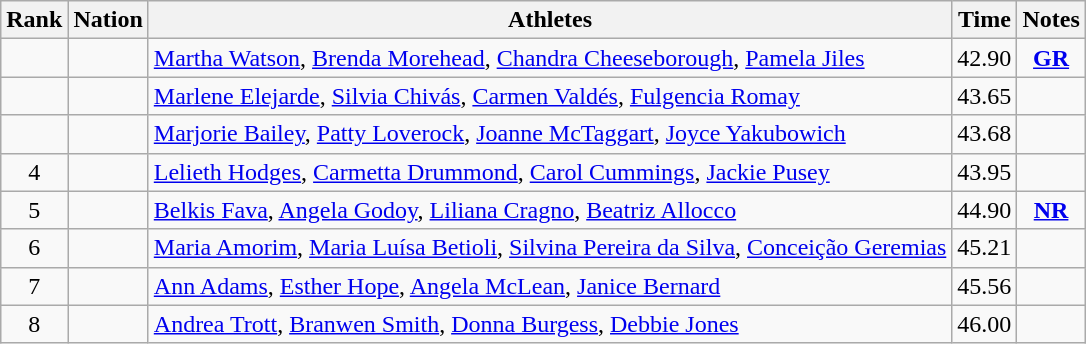<table class="wikitable sortable" style="text-align:center">
<tr>
<th>Rank</th>
<th>Nation</th>
<th>Athletes</th>
<th>Time</th>
<th>Notes</th>
</tr>
<tr>
<td></td>
<td align=left></td>
<td align=left><a href='#'>Martha Watson</a>, <a href='#'>Brenda Morehead</a>, <a href='#'>Chandra Cheeseborough</a>, <a href='#'>Pamela Jiles</a></td>
<td>42.90</td>
<td><strong><a href='#'>GR</a></strong></td>
</tr>
<tr>
<td></td>
<td align=left></td>
<td align=left><a href='#'>Marlene Elejarde</a>, <a href='#'>Silvia Chivás</a>, <a href='#'>Carmen Valdés</a>, <a href='#'>Fulgencia Romay</a></td>
<td>43.65</td>
<td></td>
</tr>
<tr>
<td></td>
<td align=left></td>
<td align=left><a href='#'>Marjorie Bailey</a>, <a href='#'>Patty Loverock</a>, <a href='#'>Joanne McTaggart</a>, <a href='#'>Joyce Yakubowich</a></td>
<td>43.68</td>
<td></td>
</tr>
<tr>
<td>4</td>
<td align=left></td>
<td align=left><a href='#'>Lelieth Hodges</a>, <a href='#'>Carmetta Drummond</a>, <a href='#'>Carol Cummings</a>, <a href='#'>Jackie Pusey</a></td>
<td>43.95</td>
<td></td>
</tr>
<tr>
<td>5</td>
<td align=left></td>
<td align=left><a href='#'>Belkis Fava</a>, <a href='#'>Angela Godoy</a>, <a href='#'>Liliana Cragno</a>, <a href='#'>Beatriz Allocco</a></td>
<td>44.90</td>
<td><strong><a href='#'>NR</a></strong></td>
</tr>
<tr>
<td>6</td>
<td align=left></td>
<td align=left><a href='#'>Maria Amorim</a>, <a href='#'>Maria Luísa Betioli</a>, <a href='#'>Silvina Pereira da Silva</a>, <a href='#'>Conceição Geremias</a></td>
<td>45.21</td>
<td></td>
</tr>
<tr>
<td>7</td>
<td align=left></td>
<td align=left><a href='#'>Ann Adams</a>, <a href='#'>Esther Hope</a>, <a href='#'>Angela McLean</a>, <a href='#'>Janice Bernard</a></td>
<td>45.56</td>
<td></td>
</tr>
<tr>
<td>8</td>
<td align=left></td>
<td align=left><a href='#'>Andrea Trott</a>, <a href='#'>Branwen Smith</a>, <a href='#'>Donna Burgess</a>, <a href='#'>Debbie Jones</a></td>
<td>46.00</td>
<td></td>
</tr>
</table>
